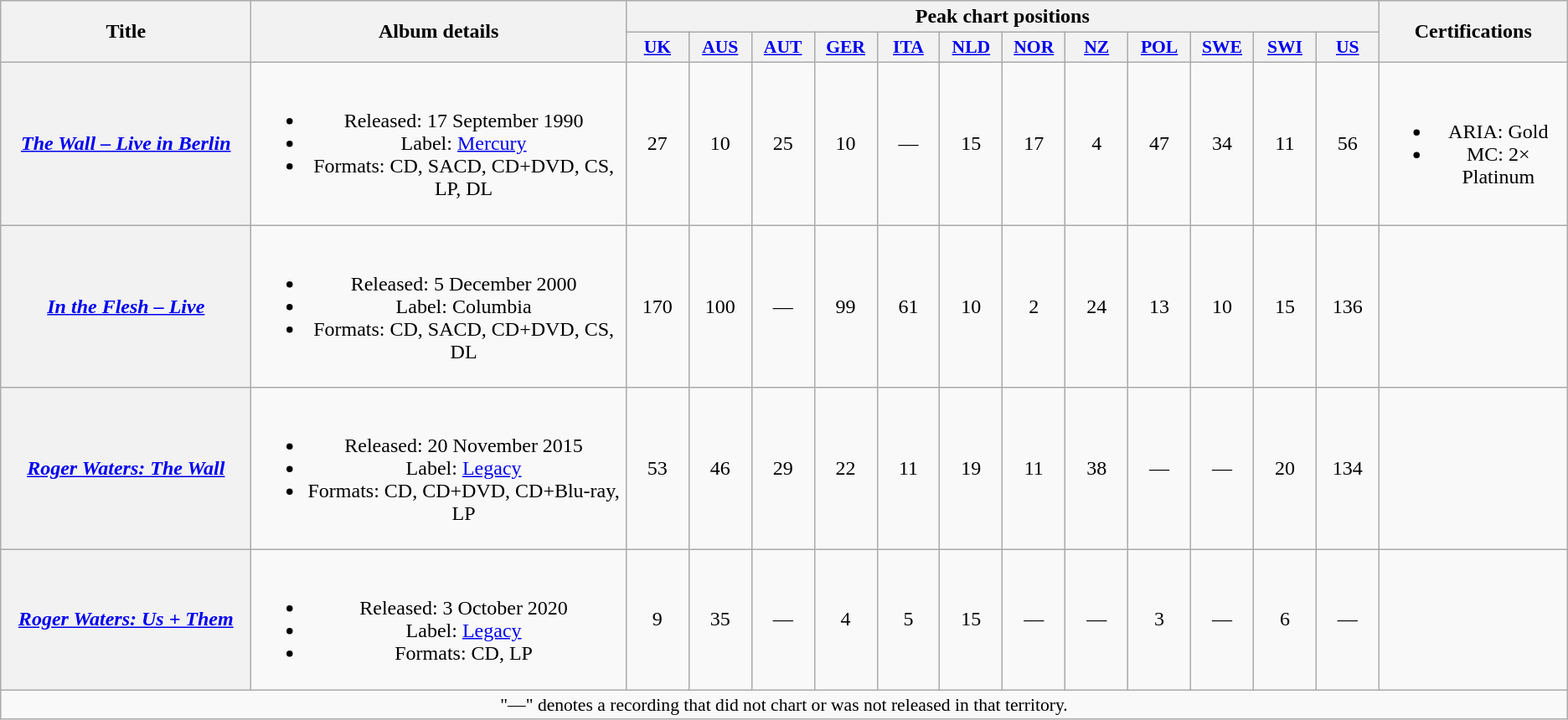<table class="wikitable plainrowheaders" style="text-align:center;">
<tr>
<th scope="col" rowspan="2" style="width:12em;">Title</th>
<th scope="col" rowspan="2">Album details</th>
<th scope="col" colspan="12">Peak chart positions</th>
<th scope="col" rowspan="2">Certifications</th>
</tr>
<tr>
<th scope="col" style="width:3em;font-size:90%;"><a href='#'>UK</a><br></th>
<th scope="col" style="width:3em;font-size:90%;"><a href='#'>AUS</a><br></th>
<th scope="col" style="width:3em;font-size:90%;"><a href='#'>AUT</a><br></th>
<th scope="col" style="width:3em;font-size:90%;"><a href='#'>GER</a><br></th>
<th scope="col" style="width:3em;font-size:90%;"><a href='#'>ITA</a><br></th>
<th scope="col" style="width:3em;font-size:90%;"><a href='#'>NLD</a><br></th>
<th scope="col" style="width:3em;font-size:90%;"><a href='#'>NOR</a><br></th>
<th scope="col" style="width:3em;font-size:90%;"><a href='#'>NZ</a><br></th>
<th scope="col" style="width:3em;font-size:90%;"><a href='#'>POL</a><br></th>
<th scope="col" style="width:3em;font-size:90%;"><a href='#'>SWE</a><br></th>
<th scope="col" style="width:3em;font-size:90%;"><a href='#'>SWI</a><br></th>
<th scope="col" style="width:3em;font-size:90%;"><a href='#'>US</a><br></th>
</tr>
<tr>
<th scope="row"><em><a href='#'>The Wall – Live in Berlin</a></em></th>
<td><br><ul><li>Released: 17 September 1990</li><li>Label: <a href='#'>Mercury</a></li><li>Formats: CD, SACD, CD+DVD, CS, LP, DL</li></ul></td>
<td>27</td>
<td>10</td>
<td>25</td>
<td>10</td>
<td>—</td>
<td>15</td>
<td>17</td>
<td>4</td>
<td>47</td>
<td>34</td>
<td>11</td>
<td>56</td>
<td><br><ul><li>ARIA: Gold</li><li>MC: 2× Platinum</li></ul></td>
</tr>
<tr>
<th scope="row"><em><a href='#'>In the Flesh – Live</a></em></th>
<td><br><ul><li>Released: 5 December 2000</li><li>Label: Columbia</li><li>Formats: CD, SACD, CD+DVD, CS, DL</li></ul></td>
<td>170 <br></td>
<td>100</td>
<td>—</td>
<td>99</td>
<td>61</td>
<td>10</td>
<td>2</td>
<td>24</td>
<td>13</td>
<td>10</td>
<td>15</td>
<td>136</td>
<td></td>
</tr>
<tr>
<th scope="row"><em><a href='#'>Roger Waters: The Wall</a></em></th>
<td><br><ul><li>Released: 20 November 2015</li><li>Label: <a href='#'>Legacy</a></li><li>Formats: CD, CD+DVD, CD+Blu-ray, LP</li></ul></td>
<td>53</td>
<td>46</td>
<td>29</td>
<td>22</td>
<td>11</td>
<td>19</td>
<td>11</td>
<td>38</td>
<td>—</td>
<td>—</td>
<td>20</td>
<td>134</td>
<td></td>
</tr>
<tr>
<th scope="row"><em><a href='#'>Roger Waters: Us + Them</a></em></th>
<td><br><ul><li>Released: 3 October 2020</li><li>Label: <a href='#'>Legacy</a></li><li>Formats: CD, LP</li></ul></td>
<td>9</td>
<td>35<br></td>
<td>—</td>
<td>4</td>
<td>5</td>
<td>15</td>
<td>—</td>
<td>—</td>
<td>3</td>
<td>—</td>
<td>6</td>
<td>—</td>
<td></td>
</tr>
<tr>
<td colspan="15" style="font-size:90%">"—" denotes a recording that did not chart or was not released in that territory.</td>
</tr>
</table>
